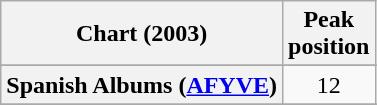<table class="wikitable sortable plainrowheaders" style="text-align:center">
<tr>
<th scope="col">Chart (2003)</th>
<th scope="col">Peak<br>position</th>
</tr>
<tr>
</tr>
<tr>
</tr>
<tr>
</tr>
<tr>
</tr>
<tr>
</tr>
<tr>
</tr>
<tr>
</tr>
<tr>
</tr>
<tr>
</tr>
<tr>
</tr>
<tr>
</tr>
<tr>
</tr>
<tr>
<th scope="row">Spanish Albums (<a href='#'>AFYVE</a>)</th>
<td align="center">12</td>
</tr>
<tr>
</tr>
<tr>
</tr>
<tr>
</tr>
<tr>
</tr>
</table>
